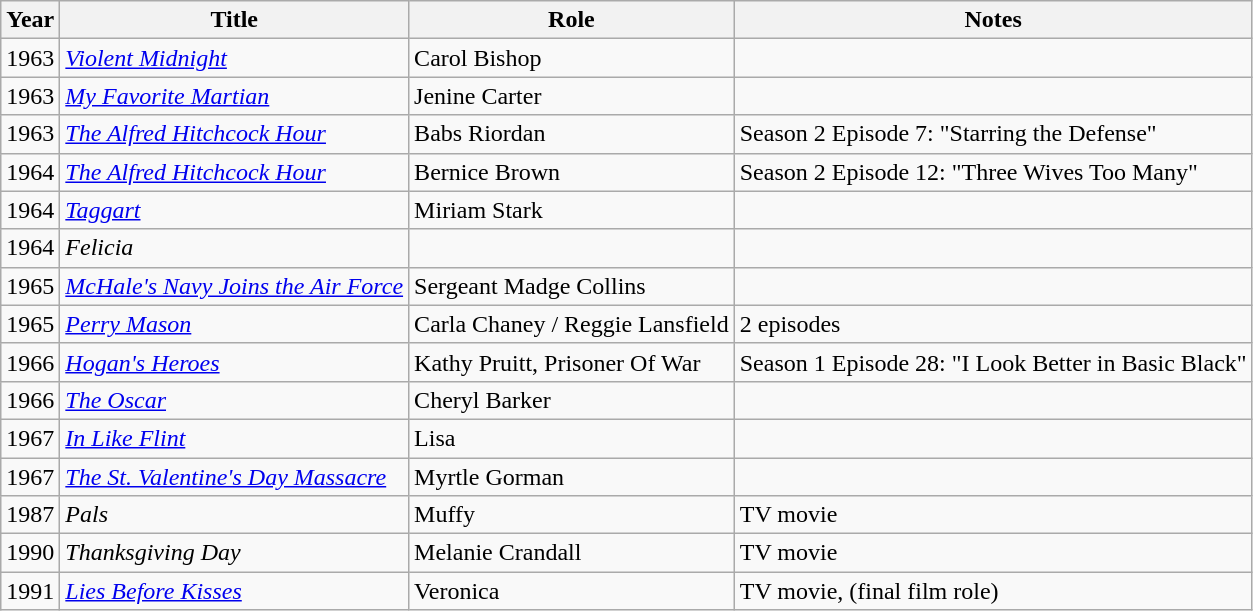<table class="wikitable">
<tr>
<th>Year</th>
<th>Title</th>
<th>Role</th>
<th>Notes</th>
</tr>
<tr>
<td>1963</td>
<td><em><a href='#'>Violent Midnight</a></em></td>
<td>Carol Bishop</td>
<td></td>
</tr>
<tr>
<td>1963</td>
<td><em><a href='#'>My Favorite Martian</a></em></td>
<td>Jenine Carter</td>
<td></td>
</tr>
<tr>
<td>1963</td>
<td><em><a href='#'>The Alfred Hitchcock Hour</a></em></td>
<td>Babs Riordan</td>
<td>Season 2 Episode 7: "Starring the Defense"</td>
</tr>
<tr>
<td>1964</td>
<td><em><a href='#'>The Alfred Hitchcock Hour</a></em></td>
<td>Bernice Brown</td>
<td>Season 2 Episode 12: "Three Wives Too Many"</td>
</tr>
<tr>
<td>1964</td>
<td><em><a href='#'>Taggart</a></em></td>
<td>Miriam Stark</td>
<td></td>
</tr>
<tr>
<td>1964</td>
<td><em>Felicia</em></td>
<td></td>
<td></td>
</tr>
<tr>
<td>1965</td>
<td><em><a href='#'>McHale's Navy Joins the Air Force</a></em></td>
<td>Sergeant Madge Collins</td>
<td></td>
</tr>
<tr>
<td>1965</td>
<td><em><a href='#'>Perry Mason</a></em></td>
<td>Carla Chaney / Reggie Lansfield</td>
<td>2 episodes</td>
</tr>
<tr>
<td>1966</td>
<td><em><a href='#'>Hogan's Heroes</a></em></td>
<td>Kathy Pruitt, Prisoner Of War</td>
<td>Season 1 Episode 28: "I Look Better in Basic Black"</td>
</tr>
<tr>
<td>1966</td>
<td><em><a href='#'>The Oscar</a></em></td>
<td>Cheryl Barker</td>
<td></td>
</tr>
<tr>
<td>1967</td>
<td><em><a href='#'>In Like Flint</a></em></td>
<td>Lisa</td>
<td></td>
</tr>
<tr>
<td>1967</td>
<td><em><a href='#'>The St. Valentine's Day Massacre</a></em></td>
<td>Myrtle Gorman</td>
<td></td>
</tr>
<tr>
<td>1987</td>
<td><em>Pals</em></td>
<td>Muffy</td>
<td>TV movie</td>
</tr>
<tr>
<td>1990</td>
<td><em>Thanksgiving Day</em></td>
<td>Melanie Crandall</td>
<td>TV movie</td>
</tr>
<tr>
<td>1991</td>
<td><em><a href='#'>Lies Before Kisses</a></em></td>
<td>Veronica</td>
<td>TV movie, (final film role)</td>
</tr>
</table>
